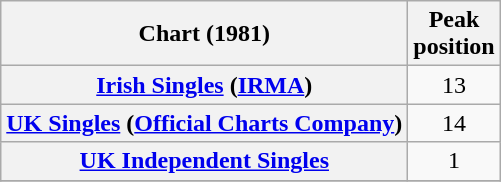<table class="wikitable sortable plainrowheaders" style="text-align:center">
<tr>
<th scope="col">Chart (1981)</th>
<th scope="col">Peak<br>position</th>
</tr>
<tr>
<th scope="row"><a href='#'>Irish Singles</a> (<a href='#'>IRMA</a>)</th>
<td>13</td>
</tr>
<tr>
<th scope="row"><a href='#'>UK Singles</a> (<a href='#'>Official Charts Company</a>)</th>
<td>14</td>
</tr>
<tr>
<th scope="row"><a href='#'>UK Independent Singles</a></th>
<td>1</td>
</tr>
<tr>
</tr>
</table>
